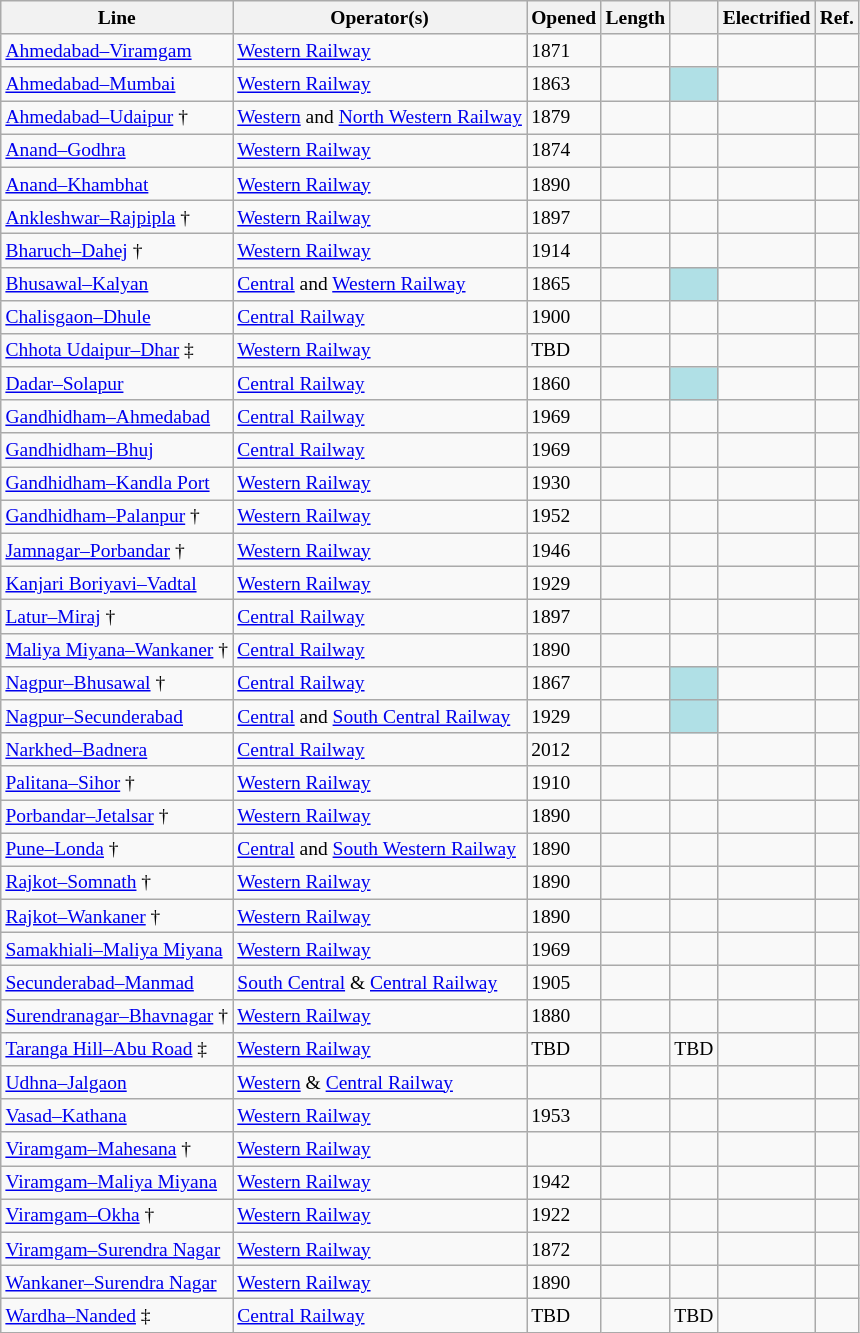<table class="wikitable sortable" style="font-size:small;">
<tr>
<th>Line</th>
<th>Operator(s)</th>
<th>Opened</th>
<th>Length</th>
<th></th>
<th>Electrified</th>
<th>Ref.</th>
</tr>
<tr>
<td><a href='#'>Ahmedabad–Viramgam</a></td>
<td><a href='#'>Western Railway</a></td>
<td>1871</td>
<td></td>
<td></td>
<td></td>
<td></td>
</tr>
<tr>
<td><a href='#'>Ahmedabad–Mumbai</a></td>
<td><a href='#'>Western Railway</a></td>
<td>1863</td>
<td></td>
<td style="background-color:#B0E0E6";></td>
<td></td>
<td></td>
</tr>
<tr>
<td><a href='#'>Ahmedabad–Udaipur</a> †</td>
<td><a href='#'>Western</a> and <a href='#'>North Western Railway</a></td>
<td>1879</td>
<td></td>
<td></td>
<td></td>
<td></td>
</tr>
<tr>
<td><a href='#'>Anand–Godhra</a></td>
<td><a href='#'>Western Railway</a></td>
<td>1874</td>
<td></td>
<td></td>
<td></td>
<td></td>
</tr>
<tr>
<td><a href='#'>Anand–Khambhat</a></td>
<td><a href='#'>Western Railway</a></td>
<td>1890</td>
<td></td>
<td></td>
<td></td>
<td></td>
</tr>
<tr>
<td><a href='#'>Ankleshwar–Rajpipla</a> †</td>
<td><a href='#'>Western Railway</a></td>
<td>1897</td>
<td></td>
<td></td>
<td></td>
<td></td>
</tr>
<tr>
<td><a href='#'>Bharuch–Dahej</a> †</td>
<td><a href='#'>Western Railway</a></td>
<td>1914</td>
<td></td>
<td></td>
<td></td>
<td></td>
</tr>
<tr>
<td><a href='#'>Bhusawal–Kalyan</a></td>
<td><a href='#'>Central</a> and <a href='#'>Western Railway</a></td>
<td>1865</td>
<td></td>
<td style="background-color:#B0E0E6";></td>
<td></td>
<td></td>
</tr>
<tr>
<td><a href='#'>Chalisgaon–Dhule</a></td>
<td><a href='#'>Central Railway</a></td>
<td>1900</td>
<td></td>
<td></td>
<td></td>
<td></td>
</tr>
<tr>
<td><a href='#'>Chhota Udaipur–Dhar</a> ‡</td>
<td><a href='#'>Western Railway</a></td>
<td>TBD</td>
<td></td>
<td></td>
<td></td>
<td></td>
</tr>
<tr>
<td><a href='#'>Dadar–Solapur</a></td>
<td><a href='#'>Central Railway</a></td>
<td>1860</td>
<td></td>
<td style="background-color:#B0E0E6";></td>
<td></td>
<td></td>
</tr>
<tr>
<td><a href='#'>Gandhidham–Ahmedabad</a></td>
<td><a href='#'>Central Railway</a></td>
<td>1969</td>
<td></td>
<td></td>
<td></td>
<td></td>
</tr>
<tr>
<td><a href='#'>Gandhidham–Bhuj</a></td>
<td><a href='#'>Central Railway</a></td>
<td>1969</td>
<td></td>
<td></td>
<td></td>
<td></td>
</tr>
<tr>
<td><a href='#'>Gandhidham–Kandla Port</a></td>
<td><a href='#'>Western Railway</a></td>
<td>1930</td>
<td></td>
<td></td>
<td></td>
<td></td>
</tr>
<tr>
<td><a href='#'>Gandhidham–Palanpur</a> †</td>
<td><a href='#'>Western Railway</a></td>
<td>1952</td>
<td></td>
<td></td>
<td></td>
<td></td>
</tr>
<tr>
<td><a href='#'>Jamnagar–Porbandar</a> †</td>
<td><a href='#'>Western Railway</a></td>
<td>1946</td>
<td></td>
<td></td>
<td></td>
<td></td>
</tr>
<tr>
<td><a href='#'>Kanjari Boriyavi–Vadtal</a></td>
<td><a href='#'>Western Railway</a></td>
<td>1929</td>
<td></td>
<td></td>
<td></td>
<td></td>
</tr>
<tr>
<td><a href='#'>Latur–Miraj</a> †</td>
<td><a href='#'>Central Railway</a></td>
<td>1897</td>
<td></td>
<td></td>
<td></td>
<td></td>
</tr>
<tr>
<td><a href='#'>Maliya Miyana–Wankaner</a> †</td>
<td><a href='#'>Central Railway</a></td>
<td>1890</td>
<td></td>
<td></td>
<td></td>
<td></td>
</tr>
<tr>
<td><a href='#'>Nagpur–Bhusawal</a> †</td>
<td><a href='#'>Central Railway</a></td>
<td>1867</td>
<td></td>
<td style="background-color:#B0E0E6";></td>
<td></td>
<td></td>
</tr>
<tr>
<td><a href='#'>Nagpur–Secunderabad</a></td>
<td><a href='#'>Central</a> and <a href='#'>South Central Railway</a></td>
<td>1929</td>
<td></td>
<td style="background-color:#B0E0E6";></td>
<td></td>
<td></td>
</tr>
<tr>
<td><a href='#'>Narkhed–Badnera</a></td>
<td><a href='#'>Central Railway</a></td>
<td>2012</td>
<td></td>
<td></td>
<td></td>
<td></td>
</tr>
<tr>
<td><a href='#'>Palitana–Sihor</a> †</td>
<td><a href='#'>Western Railway</a></td>
<td>1910</td>
<td></td>
<td></td>
<td></td>
<td></td>
</tr>
<tr>
<td><a href='#'>Porbandar–Jetalsar</a> †</td>
<td><a href='#'>Western Railway</a></td>
<td>1890</td>
<td></td>
<td></td>
<td></td>
<td></td>
</tr>
<tr>
<td><a href='#'>Pune–Londa</a> †</td>
<td><a href='#'>Central</a> and <a href='#'>South Western Railway</a></td>
<td>1890</td>
<td></td>
<td></td>
<td></td>
<td></td>
</tr>
<tr>
<td><a href='#'>Rajkot–Somnath</a> †</td>
<td><a href='#'>Western Railway</a></td>
<td>1890</td>
<td></td>
<td></td>
<td></td>
<td></td>
</tr>
<tr>
<td><a href='#'>Rajkot–Wankaner</a> †</td>
<td><a href='#'>Western Railway</a></td>
<td>1890</td>
<td></td>
<td></td>
<td></td>
<td></td>
</tr>
<tr>
<td><a href='#'>Samakhiali–Maliya Miyana</a></td>
<td><a href='#'>Western Railway</a></td>
<td>1969</td>
<td></td>
<td></td>
<td></td>
<td></td>
</tr>
<tr>
<td><a href='#'>Secunderabad–Manmad</a></td>
<td><a href='#'>South Central</a> & <a href='#'>Central Railway</a></td>
<td>1905</td>
<td></td>
<td></td>
<td></td>
<td></td>
</tr>
<tr>
<td><a href='#'>Surendranagar–Bhavnagar</a> †</td>
<td><a href='#'>Western Railway</a></td>
<td>1880</td>
<td></td>
<td></td>
<td></td>
<td></td>
</tr>
<tr>
<td><a href='#'>Taranga Hill–Abu Road</a> ‡</td>
<td><a href='#'>Western Railway</a></td>
<td>TBD</td>
<td></td>
<td>TBD</td>
<td></td>
<td></td>
</tr>
<tr>
<td><a href='#'>Udhna–Jalgaon</a></td>
<td><a href='#'>Western</a> & <a href='#'>Central Railway</a></td>
<td></td>
<td></td>
<td></td>
<td></td>
<td></td>
</tr>
<tr>
<td><a href='#'>Vasad–Kathana</a></td>
<td><a href='#'>Western Railway</a></td>
<td>1953</td>
<td></td>
<td></td>
<td></td>
<td></td>
</tr>
<tr>
<td><a href='#'>Viramgam–Mahesana</a> †</td>
<td><a href='#'>Western Railway</a></td>
<td></td>
<td></td>
<td></td>
<td></td>
<td></td>
</tr>
<tr>
<td><a href='#'>Viramgam–Maliya Miyana</a></td>
<td><a href='#'>Western Railway</a></td>
<td>1942</td>
<td></td>
<td></td>
<td></td>
<td></td>
</tr>
<tr>
<td><a href='#'>Viramgam–Okha</a> †</td>
<td><a href='#'>Western Railway</a></td>
<td>1922</td>
<td></td>
<td></td>
<td></td>
<td></td>
</tr>
<tr>
<td><a href='#'>Viramgam–Surendra Nagar</a></td>
<td><a href='#'>Western Railway</a></td>
<td>1872</td>
<td></td>
<td></td>
<td></td>
<td></td>
</tr>
<tr>
<td><a href='#'>Wankaner–Surendra Nagar</a></td>
<td><a href='#'>Western Railway</a></td>
<td>1890</td>
<td></td>
<td></td>
<td></td>
<td></td>
</tr>
<tr>
<td><a href='#'>Wardha–Nanded</a> ‡</td>
<td><a href='#'>Central Railway</a></td>
<td>TBD</td>
<td></td>
<td>TBD</td>
<td></td>
<td></td>
</tr>
</table>
